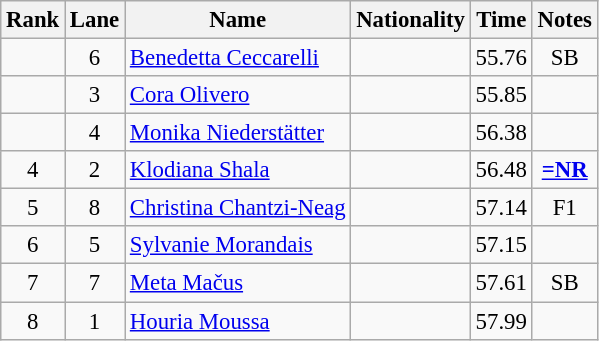<table class="wikitable sortable" style="text-align:center; font-size:95%">
<tr>
<th>Rank</th>
<th>Lane</th>
<th>Name</th>
<th>Nationality</th>
<th>Time</th>
<th>Notes</th>
</tr>
<tr>
<td></td>
<td>6</td>
<td align=left><a href='#'>Benedetta Ceccarelli</a></td>
<td align=left></td>
<td>55.76</td>
<td>SB</td>
</tr>
<tr>
<td></td>
<td>3</td>
<td align=left><a href='#'>Cora Olivero</a></td>
<td align=left></td>
<td>55.85</td>
<td></td>
</tr>
<tr>
<td></td>
<td>4</td>
<td align=left><a href='#'>Monika Niederstätter</a></td>
<td align=left></td>
<td>56.38</td>
<td></td>
</tr>
<tr>
<td>4</td>
<td>2</td>
<td align=left><a href='#'>Klodiana Shala</a></td>
<td align=left></td>
<td>56.48</td>
<td><strong><a href='#'>=NR</a></strong></td>
</tr>
<tr>
<td>5</td>
<td>8</td>
<td align=left><a href='#'>Christina Chantzi-Neag</a></td>
<td align=left></td>
<td>57.14</td>
<td>F1</td>
</tr>
<tr>
<td>6</td>
<td>5</td>
<td align=left><a href='#'>Sylvanie Morandais</a></td>
<td align=left></td>
<td>57.15</td>
<td></td>
</tr>
<tr>
<td>7</td>
<td>7</td>
<td align=left><a href='#'>Meta Mačus</a></td>
<td align=left></td>
<td>57.61</td>
<td>SB</td>
</tr>
<tr>
<td>8</td>
<td>1</td>
<td align=left><a href='#'>Houria Moussa</a></td>
<td align=left></td>
<td>57.99</td>
<td></td>
</tr>
</table>
